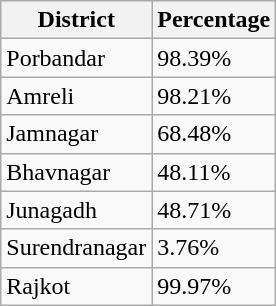<table class="wikitable sortable">
<tr>
<th>District</th>
<th>Percentage</th>
</tr>
<tr>
<td>Porbandar</td>
<td>98.39%</td>
</tr>
<tr>
<td>Amreli</td>
<td>98.21%</td>
</tr>
<tr>
<td>Jamnagar</td>
<td>68.48%</td>
</tr>
<tr>
<td>Bhavnagar</td>
<td>48.11%</td>
</tr>
<tr>
<td>Junagadh</td>
<td>48.71%</td>
</tr>
<tr>
<td>Surendranagar</td>
<td>3.76%</td>
</tr>
<tr>
<td>Rajkot</td>
<td>99.97%</td>
</tr>
</table>
